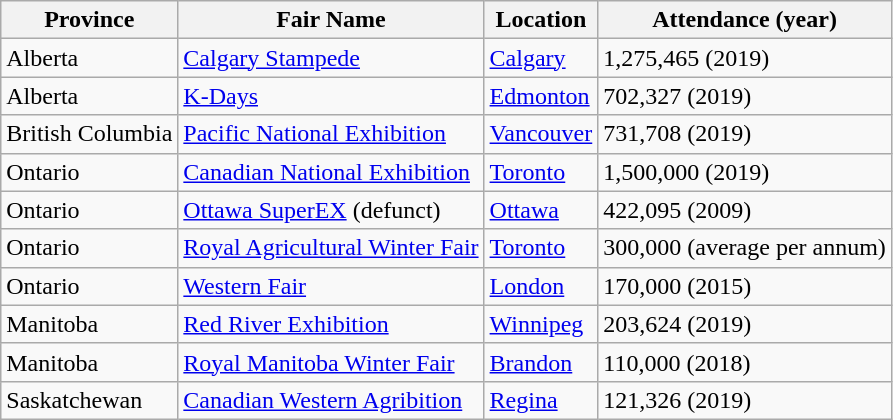<table class="wikitable sortable">
<tr>
<th>Province</th>
<th>Fair Name</th>
<th>Location</th>
<th data-sort-type="number">Attendance (year)</th>
</tr>
<tr style="display:none;">
<td>!a</td>
<td>!a</td>
<td>!a</td>
<td>-9999</td>
</tr>
<tr style="display:none;">
<td>!a</td>
<td>!a</td>
<td>!a</td>
<td>10000000000</td>
</tr>
<tr>
<td>Alberta</td>
<td><a href='#'>Calgary Stampede</a></td>
<td><a href='#'>Calgary</a></td>
<td>1,275,465 (2019)</td>
</tr>
<tr>
<td>Alberta</td>
<td><a href='#'>K-Days</a></td>
<td><a href='#'>Edmonton</a></td>
<td>702,327 (2019)</td>
</tr>
<tr>
<td>British Columbia</td>
<td><a href='#'>Pacific National Exhibition</a></td>
<td><a href='#'>Vancouver</a></td>
<td>731,708 (2019)</td>
</tr>
<tr>
<td>Ontario</td>
<td><a href='#'>Canadian National Exhibition</a></td>
<td><a href='#'>Toronto</a></td>
<td>1,500,000 (2019)</td>
</tr>
<tr>
<td>Ontario</td>
<td><a href='#'>Ottawa SuperEX</a> (defunct)</td>
<td><a href='#'>Ottawa</a></td>
<td>422,095 (2009)</td>
</tr>
<tr>
<td>Ontario</td>
<td><a href='#'>Royal Agricultural Winter Fair</a></td>
<td><a href='#'>Toronto</a></td>
<td>300,000 (average per annum)</td>
</tr>
<tr>
<td>Ontario</td>
<td><a href='#'>Western Fair</a></td>
<td><a href='#'>London</a></td>
<td>170,000 (2015)</td>
</tr>
<tr>
<td>Manitoba</td>
<td><a href='#'>Red River Exhibition</a></td>
<td><a href='#'>Winnipeg</a></td>
<td>203,624 (2019)</td>
</tr>
<tr>
<td>Manitoba</td>
<td><a href='#'>Royal Manitoba Winter Fair</a></td>
<td><a href='#'>Brandon</a></td>
<td>110,000 (2018)</td>
</tr>
<tr>
<td>Saskatchewan</td>
<td><a href='#'>Canadian Western Agribition</a></td>
<td><a href='#'>Regina</a></td>
<td>121,326 (2019)</td>
</tr>
</table>
